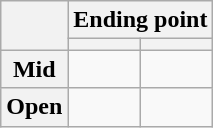<table class="wikitable" style="text-align: center;">
<tr>
<th rowspan="2"></th>
<th colspan="2">Ending point</th>
</tr>
<tr>
<th></th>
<th></th>
</tr>
<tr>
<th>Mid</th>
<td></td>
<td></td>
</tr>
<tr>
<th>Open</th>
<td></td>
<td></td>
</tr>
</table>
